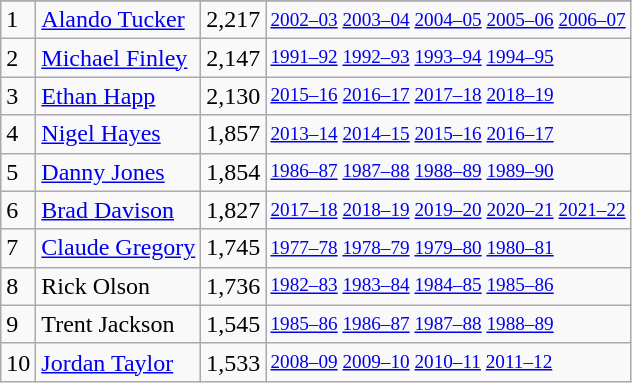<table class="wikitable">
<tr>
</tr>
<tr>
<td>1</td>
<td><a href='#'>Alando Tucker</a></td>
<td>2,217</td>
<td style="font-size:80%;"><a href='#'>2002–03</a> <a href='#'>2003–04</a> <a href='#'>2004–05</a> <a href='#'>2005–06</a> <a href='#'>2006–07</a></td>
</tr>
<tr>
<td>2</td>
<td><a href='#'>Michael Finley</a></td>
<td>2,147</td>
<td style="font-size:80%;"><a href='#'>1991–92</a> <a href='#'>1992–93</a> <a href='#'>1993–94</a> <a href='#'>1994–95</a></td>
</tr>
<tr>
<td>3</td>
<td><a href='#'>Ethan Happ</a></td>
<td>2,130</td>
<td style="font-size:80%;"><a href='#'>2015–16</a> <a href='#'>2016–17</a> <a href='#'>2017–18</a> <a href='#'>2018–19</a></td>
</tr>
<tr>
<td>4</td>
<td><a href='#'>Nigel Hayes</a></td>
<td>1,857</td>
<td style="font-size:80%;"><a href='#'>2013–14</a> <a href='#'>2014–15</a> <a href='#'>2015–16</a> <a href='#'>2016–17</a></td>
</tr>
<tr>
<td>5</td>
<td><a href='#'>Danny Jones</a></td>
<td>1,854</td>
<td style="font-size:80%;"><a href='#'>1986–87</a> <a href='#'>1987–88</a> <a href='#'>1988–89</a> <a href='#'>1989–90</a></td>
</tr>
<tr>
<td>6</td>
<td><a href='#'>Brad Davison</a></td>
<td>1,827</td>
<td style="font-size:80%;"><a href='#'>2017–18</a> <a href='#'>2018–19</a> <a href='#'>2019–20</a> <a href='#'>2020–21</a> <a href='#'>2021–22</a></td>
</tr>
<tr>
<td>7</td>
<td><a href='#'>Claude Gregory</a></td>
<td>1,745</td>
<td style="font-size:80%;"><a href='#'>1977–78</a> <a href='#'>1978–79</a> <a href='#'>1979–80</a> <a href='#'>1980–81</a></td>
</tr>
<tr>
<td>8</td>
<td>Rick Olson</td>
<td>1,736</td>
<td style="font-size:80%;"><a href='#'>1982–83</a> <a href='#'>1983–84</a> <a href='#'>1984–85</a> <a href='#'>1985–86</a></td>
</tr>
<tr>
<td>9</td>
<td>Trent Jackson</td>
<td>1,545</td>
<td style="font-size:80%;"><a href='#'>1985–86</a> <a href='#'>1986–87</a> <a href='#'>1987–88</a> <a href='#'>1988–89</a></td>
</tr>
<tr>
<td>10</td>
<td><a href='#'>Jordan Taylor</a></td>
<td>1,533</td>
<td style="font-size:80%;"><a href='#'>2008–09</a> <a href='#'>2009–10</a> <a href='#'>2010–11</a> <a href='#'>2011–12</a></td>
</tr>
</table>
